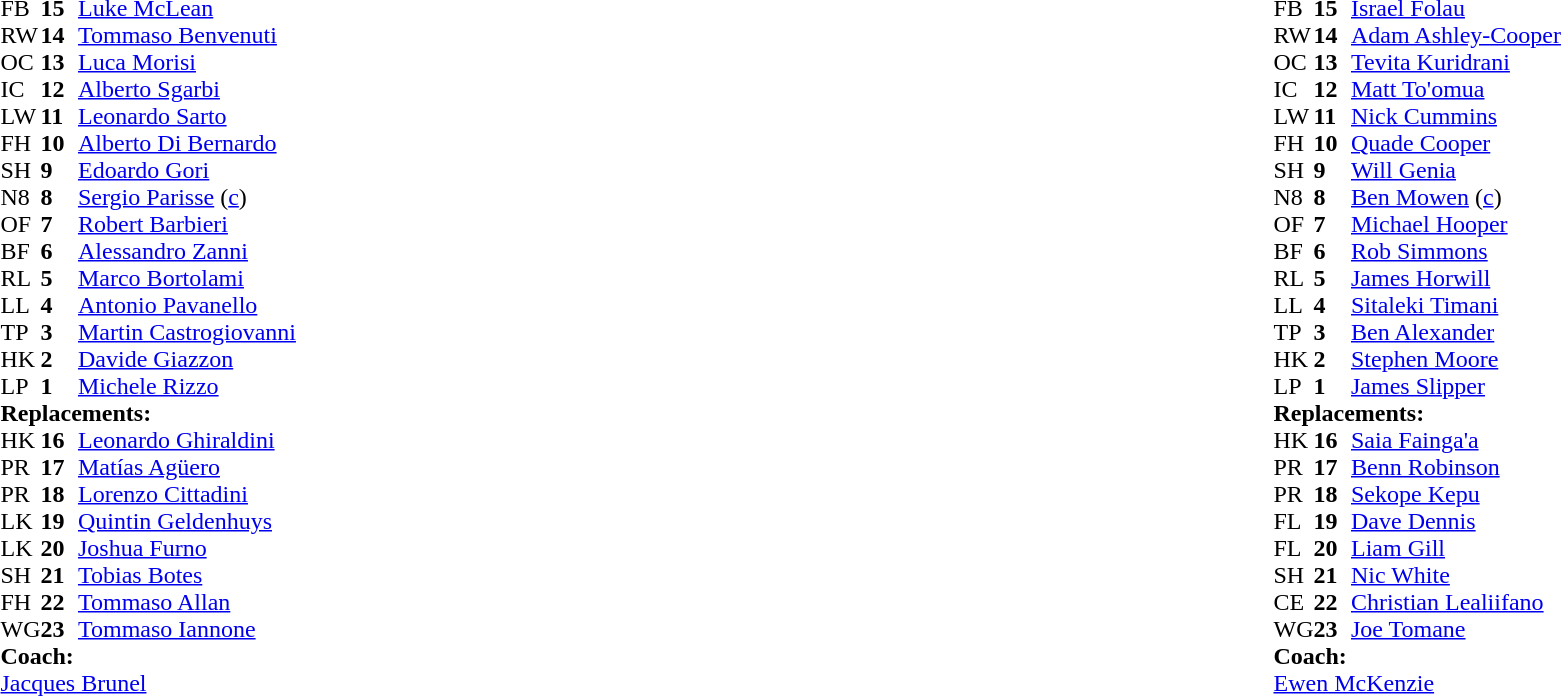<table width="100%">
<tr>
<td valign="top" width="50%"><br><table style="font-size: 100%" cellspacing="0" cellpadding="0">
<tr>
<th width="25"></th>
<th width="25"></th>
</tr>
<tr>
<td>FB</td>
<td><strong>15</strong></td>
<td><a href='#'>Luke McLean</a></td>
</tr>
<tr>
<td>RW</td>
<td><strong>14</strong></td>
<td><a href='#'>Tommaso Benvenuti</a></td>
<td></td>
<td></td>
</tr>
<tr>
<td>OC</td>
<td><strong>13</strong></td>
<td><a href='#'>Luca Morisi</a></td>
</tr>
<tr>
<td>IC</td>
<td><strong>12</strong></td>
<td><a href='#'>Alberto Sgarbi</a></td>
</tr>
<tr>
<td>LW</td>
<td><strong>11</strong></td>
<td><a href='#'>Leonardo Sarto</a></td>
</tr>
<tr>
<td>FH</td>
<td><strong>10</strong></td>
<td><a href='#'>Alberto Di Bernardo</a></td>
<td></td>
<td></td>
</tr>
<tr>
<td>SH</td>
<td><strong>9</strong></td>
<td><a href='#'>Edoardo Gori</a></td>
<td></td>
<td></td>
</tr>
<tr>
<td>N8</td>
<td><strong>8</strong></td>
<td><a href='#'>Sergio Parisse</a> (<a href='#'>c</a>)</td>
</tr>
<tr>
<td>OF</td>
<td><strong>7</strong></td>
<td><a href='#'>Robert Barbieri</a></td>
</tr>
<tr>
<td>BF</td>
<td><strong>6</strong></td>
<td><a href='#'>Alessandro Zanni</a></td>
</tr>
<tr>
<td>RL</td>
<td><strong>5</strong></td>
<td><a href='#'>Marco Bortolami</a></td>
<td></td>
<td></td>
</tr>
<tr>
<td>LL</td>
<td><strong>4</strong></td>
<td><a href='#'>Antonio Pavanello</a></td>
<td></td>
<td></td>
</tr>
<tr>
<td>TP</td>
<td><strong>3</strong></td>
<td><a href='#'>Martin Castrogiovanni</a></td>
<td></td>
<td></td>
</tr>
<tr>
<td>HK</td>
<td><strong>2</strong></td>
<td><a href='#'>Davide Giazzon</a></td>
<td></td>
<td></td>
</tr>
<tr>
<td>LP</td>
<td><strong>1</strong></td>
<td><a href='#'>Michele Rizzo</a></td>
<td></td>
<td></td>
</tr>
<tr>
<td colspan=3><strong>Replacements:</strong></td>
</tr>
<tr>
<td>HK</td>
<td><strong>16</strong></td>
<td><a href='#'>Leonardo Ghiraldini</a></td>
<td></td>
<td></td>
</tr>
<tr>
<td>PR</td>
<td><strong>17</strong></td>
<td><a href='#'>Matías Agüero</a></td>
<td></td>
<td></td>
</tr>
<tr>
<td>PR</td>
<td><strong>18</strong></td>
<td><a href='#'>Lorenzo Cittadini</a></td>
<td></td>
<td></td>
</tr>
<tr>
<td>LK</td>
<td><strong>19</strong></td>
<td><a href='#'>Quintin Geldenhuys</a></td>
<td></td>
<td></td>
</tr>
<tr>
<td>LK</td>
<td><strong>20</strong></td>
<td><a href='#'>Joshua Furno</a></td>
<td></td>
<td></td>
</tr>
<tr>
<td>SH</td>
<td><strong>21</strong></td>
<td><a href='#'>Tobias Botes</a></td>
<td></td>
<td></td>
</tr>
<tr>
<td>FH</td>
<td><strong>22</strong></td>
<td><a href='#'>Tommaso Allan</a></td>
<td></td>
<td></td>
</tr>
<tr>
<td>WG</td>
<td><strong>23</strong></td>
<td><a href='#'>Tommaso Iannone</a></td>
<td></td>
<td></td>
</tr>
<tr>
<td colspan=3><strong>Coach:</strong></td>
</tr>
<tr>
<td colspan="4"> <a href='#'>Jacques Brunel</a></td>
</tr>
</table>
</td>
<td valign="top" width="50%"><br><table style="font-size: 100%" cellspacing="0" cellpadding="0" align="center">
<tr>
<th width="25"></th>
<th width="25"></th>
</tr>
<tr>
<td>FB</td>
<td><strong>15</strong></td>
<td><a href='#'>Israel Folau</a></td>
</tr>
<tr>
<td>RW</td>
<td><strong>14</strong></td>
<td><a href='#'>Adam Ashley-Cooper</a></td>
<td></td>
<td></td>
</tr>
<tr>
<td>OC</td>
<td><strong>13</strong></td>
<td><a href='#'>Tevita Kuridrani</a></td>
</tr>
<tr>
<td>IC</td>
<td><strong>12</strong></td>
<td><a href='#'>Matt To'omua</a></td>
</tr>
<tr>
<td>LW</td>
<td><strong>11</strong></td>
<td><a href='#'>Nick Cummins</a></td>
</tr>
<tr>
<td>FH</td>
<td><strong>10</strong></td>
<td><a href='#'>Quade Cooper</a></td>
<td></td>
<td></td>
</tr>
<tr>
<td>SH</td>
<td><strong>9</strong></td>
<td><a href='#'>Will Genia</a></td>
<td></td>
<td></td>
</tr>
<tr>
<td>N8</td>
<td><strong>8</strong></td>
<td><a href='#'>Ben Mowen</a> (<a href='#'>c</a>)</td>
</tr>
<tr>
<td>OF</td>
<td><strong>7</strong></td>
<td><a href='#'>Michael Hooper</a></td>
<td></td>
<td></td>
</tr>
<tr>
<td>BF</td>
<td><strong>6</strong></td>
<td><a href='#'>Rob Simmons</a></td>
</tr>
<tr>
<td>RL</td>
<td><strong>5</strong></td>
<td><a href='#'>James Horwill</a></td>
</tr>
<tr>
<td>LL</td>
<td><strong>4</strong></td>
<td><a href='#'>Sitaleki Timani</a></td>
<td></td>
<td></td>
</tr>
<tr>
<td>TP</td>
<td><strong>3</strong></td>
<td><a href='#'>Ben Alexander</a></td>
<td></td>
<td></td>
</tr>
<tr>
<td>HK</td>
<td><strong>2</strong></td>
<td><a href='#'>Stephen Moore</a></td>
<td></td>
<td></td>
</tr>
<tr>
<td>LP</td>
<td><strong>1</strong></td>
<td><a href='#'>James Slipper</a></td>
<td></td>
<td></td>
</tr>
<tr>
<td colspan=3><strong>Replacements:</strong></td>
</tr>
<tr>
<td>HK</td>
<td><strong>16</strong></td>
<td><a href='#'>Saia Fainga'a</a></td>
<td></td>
<td></td>
</tr>
<tr>
<td>PR</td>
<td><strong>17</strong></td>
<td><a href='#'>Benn Robinson</a></td>
<td></td>
<td></td>
</tr>
<tr>
<td>PR</td>
<td><strong>18</strong></td>
<td><a href='#'>Sekope Kepu</a></td>
<td></td>
<td></td>
</tr>
<tr>
<td>FL</td>
<td><strong>19</strong></td>
<td><a href='#'>Dave Dennis</a></td>
<td></td>
<td></td>
</tr>
<tr>
<td>FL</td>
<td><strong>20</strong></td>
<td><a href='#'>Liam Gill</a></td>
<td></td>
<td></td>
</tr>
<tr>
<td>SH</td>
<td><strong>21</strong></td>
<td><a href='#'>Nic White</a></td>
<td></td>
<td></td>
</tr>
<tr>
<td>CE</td>
<td><strong>22</strong></td>
<td><a href='#'>Christian Lealiifano</a></td>
<td></td>
<td></td>
</tr>
<tr>
<td>WG</td>
<td><strong>23</strong></td>
<td><a href='#'>Joe Tomane</a></td>
<td></td>
<td></td>
</tr>
<tr>
<td colspan=3><strong>Coach:</strong></td>
</tr>
<tr>
<td colspan="4"> <a href='#'>Ewen McKenzie</a></td>
</tr>
</table>
</td>
</tr>
</table>
